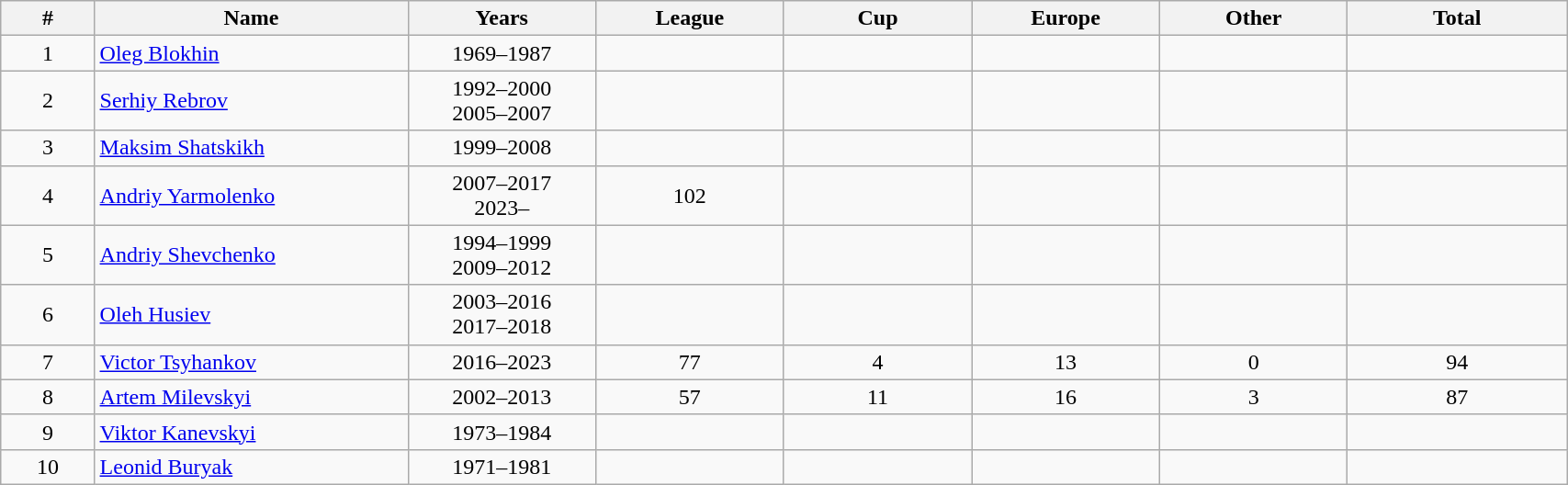<table class="wikitable sortable"  style="text-align:center; width:90%;">
<tr>
<th width=6%>#</th>
<th width=20%>Name</th>
<th width=12%>Years</th>
<th width=12%>League</th>
<th width=12%>Cup</th>
<th width=12%>Europe</th>
<th width=12%>Other</th>
<th width=14%>Total</th>
</tr>
<tr>
<td>1</td>
<td style="text-align:left;"> <a href='#'>Oleg Blokhin</a></td>
<td>1969–1987</td>
<td></td>
<td></td>
<td></td>
<td></td>
<td></td>
</tr>
<tr>
<td>2</td>
<td style="text-align:left;"> <a href='#'>Serhiy Rebrov</a></td>
<td>1992–2000 <br> 2005–2007</td>
<td></td>
<td></td>
<td></td>
<td></td>
<td></td>
</tr>
<tr>
<td>3</td>
<td style="text-align:left;"> <a href='#'>Maksim Shatskikh</a></td>
<td>1999–2008</td>
<td></td>
<td></td>
<td></td>
<td></td>
<td></td>
</tr>
<tr>
<td>4</td>
<td style="text-align:left;"> <a href='#'>Andriy Yarmolenko</a></td>
<td>2007–2017<br>2023–</td>
<td>102</td>
<td></td>
<td></td>
<td></td>
<td></td>
</tr>
<tr>
<td>5</td>
<td style="text-align:left;"> <a href='#'>Andriy Shevchenko</a></td>
<td>1994–1999 <br> 2009–2012</td>
<td></td>
<td></td>
<td></td>
<td></td>
<td></td>
</tr>
<tr>
<td>6</td>
<td style="text-align:left;"> <a href='#'>Oleh Husiev</a></td>
<td>2003–2016 <br> 2017–2018</td>
<td></td>
<td></td>
<td></td>
<td></td>
<td></td>
</tr>
<tr>
<td>7</td>
<td style="text-align:left;"> <a href='#'>Victor Tsyhankov</a></td>
<td>2016–2023</td>
<td>77</td>
<td>4</td>
<td>13</td>
<td>0</td>
<td>94</td>
</tr>
<tr>
<td>8</td>
<td style="text-align:left;"> <a href='#'>Artem Milevskyi</a></td>
<td>2002–2013</td>
<td>57</td>
<td>11</td>
<td>16</td>
<td>3</td>
<td>87</td>
</tr>
<tr>
<td>9</td>
<td style="text-align:left;"> <a href='#'>Viktor Kanevskyi</a></td>
<td>1973–1984</td>
<td></td>
<td></td>
<td></td>
<td></td>
<td></td>
</tr>
<tr>
<td>10</td>
<td style="text-align:left;"> <a href='#'>Leonid Buryak</a></td>
<td>1971–1981</td>
<td></td>
<td></td>
<td></td>
<td></td>
<td></td>
</tr>
</table>
